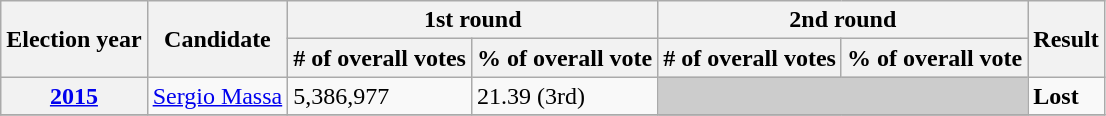<table class=wikitable>
<tr>
<th rowspan=2>Election year</th>
<th rowspan="2">Candidate</th>
<th colspan=2>1st round</th>
<th colspan=2>2nd round</th>
<th rowspan=2>Result</th>
</tr>
<tr>
<th># of overall votes</th>
<th>% of overall vote</th>
<th># of overall votes</th>
<th>% of overall vote</th>
</tr>
<tr>
<th><a href='#'>2015</a></th>
<td><a href='#'>Sergio Massa</a></td>
<td>5,386,977</td>
<td>21.39	(3rd)</td>
<td colspan="2" bgcolor="#CCCCCC"></td>
<td> <strong>Lost</strong></td>
</tr>
<tr>
</tr>
</table>
